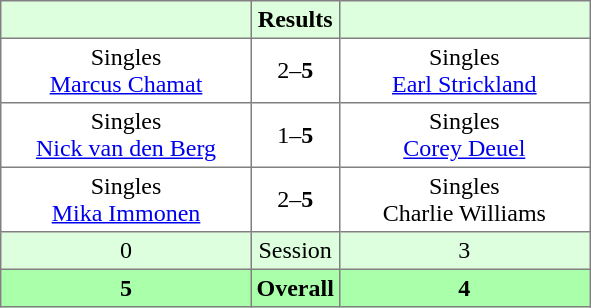<table border="1" cellpadding="3" style="border-collapse: collapse;">
<tr bgcolor="#ddffdd">
<th width="160"></th>
<th>Results</th>
<th width="160"></th>
</tr>
<tr>
<td align="center">Singles<br><a href='#'>Marcus Chamat</a></td>
<td align="center">2–<strong>5</strong></td>
<td align="center">Singles<br><a href='#'>Earl Strickland</a></td>
</tr>
<tr>
<td align="center">Singles<br><a href='#'>Nick van den Berg</a></td>
<td align="center">1–<strong>5</strong></td>
<td align="center">Singles<br><a href='#'>Corey Deuel</a></td>
</tr>
<tr>
<td align="center">Singles<br><a href='#'>Mika Immonen</a></td>
<td align="center">2–<strong>5</strong></td>
<td align="center">Singles<br>Charlie Williams</td>
</tr>
<tr bgcolor="#ddffdd">
<td align="center">0</td>
<td align="center">Session</td>
<td align="center">3</td>
</tr>
<tr bgcolor="#aaffaa">
<th align="center">5</th>
<th align="center">Overall</th>
<th align="center">4</th>
</tr>
</table>
